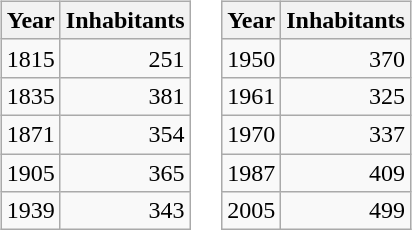<table border="0">
<tr>
<td valign="top"><br><table class="wikitable">
<tr>
<th>Year</th>
<th>Inhabitants</th>
</tr>
<tr>
<td>1815</td>
<td align="right">251</td>
</tr>
<tr>
<td>1835</td>
<td align="right">381</td>
</tr>
<tr>
<td>1871</td>
<td align="right">354</td>
</tr>
<tr>
<td>1905</td>
<td align="right">365</td>
</tr>
<tr>
<td>1939</td>
<td align="right">343</td>
</tr>
</table>
</td>
<td valign="top"><br><table class="wikitable">
<tr>
<th>Year</th>
<th>Inhabitants</th>
</tr>
<tr>
<td>1950</td>
<td align="right">370</td>
</tr>
<tr>
<td>1961</td>
<td align="right">325</td>
</tr>
<tr>
<td>1970</td>
<td align="right">337</td>
</tr>
<tr>
<td>1987</td>
<td align="right">409</td>
</tr>
<tr>
<td>2005</td>
<td align="right">499</td>
</tr>
</table>
</td>
</tr>
</table>
